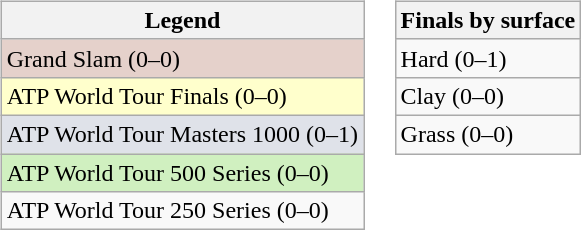<table>
<tr valign=top>
<td><br><table class="wikitable">
<tr>
<th>Legend</th>
</tr>
<tr style="background:#e5d1cb;">
<td>Grand Slam (0–0)</td>
</tr>
<tr style="background:#ffc;">
<td>ATP World Tour Finals (0–0)</td>
</tr>
<tr style="background:#dfe2e9;">
<td>ATP World Tour Masters 1000 (0–1)</td>
</tr>
<tr style="background:#d0f0c0;">
<td>ATP World Tour 500 Series (0–0)</td>
</tr>
<tr>
<td>ATP World Tour 250 Series (0–0)</td>
</tr>
</table>
</td>
<td><br><table class="wikitable">
<tr>
<th>Finals by surface</th>
</tr>
<tr>
<td>Hard (0–1)</td>
</tr>
<tr>
<td>Clay (0–0)</td>
</tr>
<tr>
<td>Grass (0–0)</td>
</tr>
</table>
</td>
</tr>
</table>
